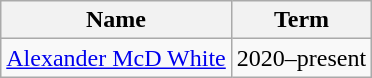<table class="wikitable">
<tr>
<th>Name</th>
<th>Term</th>
</tr>
<tr>
<td><a href='#'>Alexander McD White</a></td>
<td>2020–present</td>
</tr>
</table>
